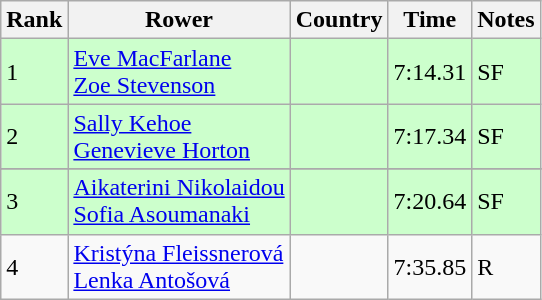<table class="wikitable">
<tr>
<th>Rank</th>
<th>Rower</th>
<th>Country</th>
<th>Time</th>
<th>Notes</th>
</tr>
<tr bgcolor=ccffcc>
<td>1</td>
<td><a href='#'>Eve MacFarlane</a><br><a href='#'>Zoe Stevenson</a></td>
<td></td>
<td>7:14.31</td>
<td>SF</td>
</tr>
<tr bgcolor=ccffcc>
<td>2</td>
<td><a href='#'>Sally Kehoe</a><br><a href='#'>Genevieve Horton</a></td>
<td></td>
<td>7:17.34</td>
<td>SF</td>
</tr>
<tr>
</tr>
<tr bgcolor=ccffcc>
<td>3</td>
<td><a href='#'>Aikaterini Nikolaidou</a><br><a href='#'>Sofia Asoumanaki</a></td>
<td></td>
<td>7:20.64</td>
<td>SF</td>
</tr>
<tr>
<td>4</td>
<td><a href='#'>Kristýna Fleissnerová</a><br><a href='#'>Lenka Antošová</a></td>
<td></td>
<td>7:35.85</td>
<td>R</td>
</tr>
</table>
